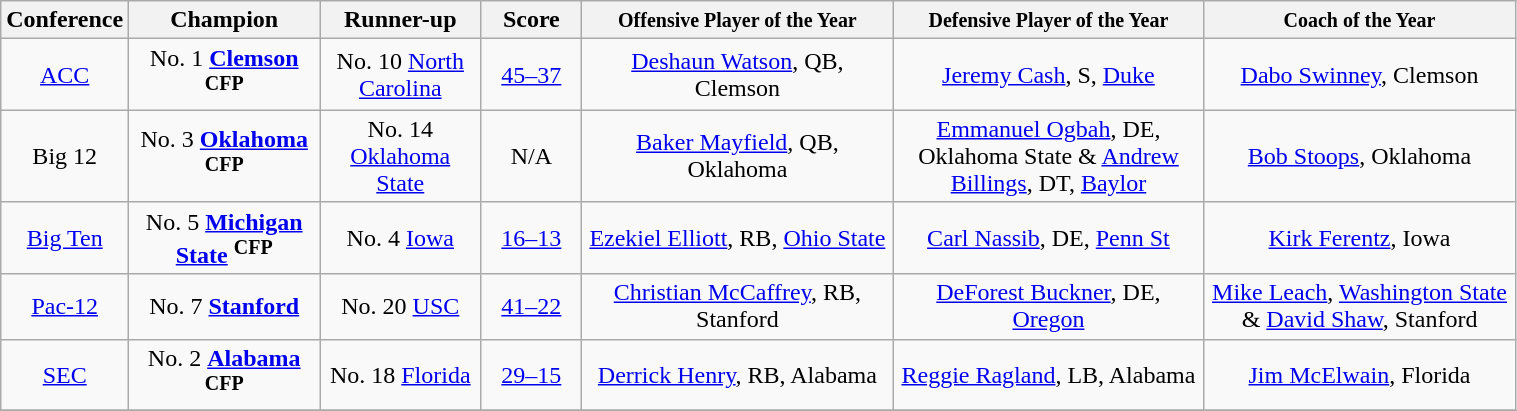<table class="wikitable" style="text-align:center;">
<tr>
<th style="width:50px">Conference</th>
<th style="width:120px">Champion</th>
<th style="width:100px">Runner-up</th>
<th style="width:60px;">Score</th>
<th style="width:200px"><small>Offensive Player of the Year</small></th>
<th style="width:200px"><small>Defensive Player of the Year</small></th>
<th style="width:200px"><small>Coach of the Year</small></th>
</tr>
<tr>
<td><a href='#'>ACC</a></td>
<td>No. 1 <strong><a href='#'>Clemson</a></strong> <sup><strong>CFP</strong></sup></td>
<td>No. 10 <a href='#'>North Carolina</a></td>
<td><a href='#'>45–37</a></td>
<td><a href='#'>Deshaun Watson</a>, QB, Clemson</td>
<td><a href='#'>Jeremy Cash</a>, S, <a href='#'>Duke</a></td>
<td><a href='#'>Dabo Swinney</a>, Clemson</td>
</tr>
<tr>
<td>Big 12</td>
<td>No. 3 <strong><a href='#'>Oklahoma</a></strong> <sup><strong>CFP</strong></sup></td>
<td>No. 14 <a href='#'>Oklahoma State</a></td>
<td>N/A</td>
<td><a href='#'>Baker Mayfield</a>, QB, Oklahoma</td>
<td><a href='#'>Emmanuel Ogbah</a>, DE, Oklahoma State & <a href='#'>Andrew Billings</a>, DT, <a href='#'>Baylor</a></td>
<td><a href='#'>Bob Stoops</a>, Oklahoma</td>
</tr>
<tr>
<td><a href='#'>Big Ten</a></td>
<td>No. 5 <strong><a href='#'>Michigan State</a></strong> <sup><strong>CFP</strong></sup></td>
<td>No. 4 <a href='#'>Iowa</a></td>
<td><a href='#'>16–13</a></td>
<td><a href='#'>Ezekiel Elliott</a>, RB, <a href='#'>Ohio State</a></td>
<td><a href='#'>Carl Nassib</a>, DE, <a href='#'>Penn St</a></td>
<td><a href='#'>Kirk Ferentz</a>, Iowa</td>
</tr>
<tr>
<td><a href='#'>Pac-12</a></td>
<td>No. 7 <strong><a href='#'>Stanford</a></strong></td>
<td>No. 20 <a href='#'>USC</a></td>
<td><a href='#'>41–22</a></td>
<td><a href='#'>Christian McCaffrey</a>, RB, Stanford</td>
<td><a href='#'>DeForest Buckner</a>, DE, <a href='#'>Oregon</a></td>
<td><a href='#'>Mike Leach</a>, <a href='#'>Washington State</a> & <a href='#'>David Shaw</a>, Stanford</td>
</tr>
<tr>
<td><a href='#'>SEC</a></td>
<td>No. 2 <strong><a href='#'>Alabama</a></strong> <sup><strong>CFP</strong></sup></td>
<td>No. 18 <a href='#'>Florida</a></td>
<td><a href='#'>29–15</a></td>
<td><a href='#'>Derrick Henry</a>, RB, Alabama</td>
<td><a href='#'>Reggie Ragland</a>, LB, Alabama</td>
<td><a href='#'>Jim McElwain</a>, Florida</td>
</tr>
<tr>
</tr>
</table>
